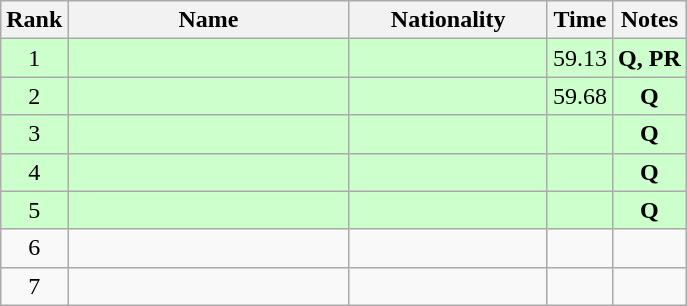<table class="wikitable sortable" style="text-align:center">
<tr>
<th>Rank</th>
<th style="width:180px">Name</th>
<th style="width:125px">Nationality</th>
<th>Time</th>
<th>Notes</th>
</tr>
<tr style="background:#cfc;">
<td>1</td>
<td style="text-align:left;"></td>
<td style="text-align:left;"></td>
<td>59.13</td>
<td><strong>Q, PR</strong></td>
</tr>
<tr style="background:#cfc;">
<td>2</td>
<td style="text-align:left;"></td>
<td style="text-align:left;"></td>
<td>59.68</td>
<td><strong>Q</strong></td>
</tr>
<tr style="background:#cfc;">
<td>3</td>
<td style="text-align:left;"></td>
<td style="text-align:left;"></td>
<td></td>
<td><strong>Q</strong></td>
</tr>
<tr style="background:#cfc;">
<td>4</td>
<td style="text-align:left;"></td>
<td style="text-align:left;"></td>
<td></td>
<td><strong>Q</strong></td>
</tr>
<tr style="background:#cfc;">
<td>5</td>
<td style="text-align:left;"></td>
<td style="text-align:left;"></td>
<td></td>
<td><strong>Q</strong></td>
</tr>
<tr>
<td>6</td>
<td style="text-align:left;"></td>
<td style="text-align:left;"></td>
<td></td>
<td></td>
</tr>
<tr>
<td>7</td>
<td style="text-align:left;"></td>
<td style="text-align:left;"></td>
<td></td>
<td></td>
</tr>
</table>
